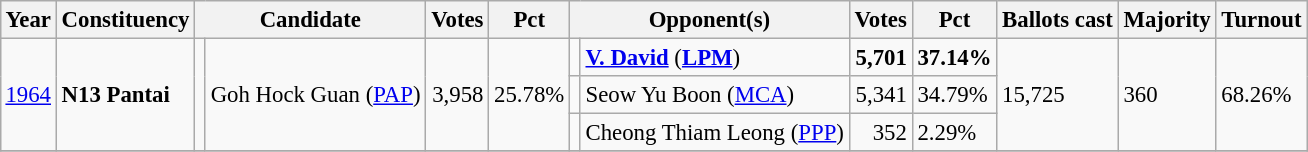<table class="wikitable" style="margin:0.5em ; font-size:95%">
<tr>
<th>Year</th>
<th>Constituency</th>
<th colspan=2>Candidate</th>
<th>Votes</th>
<th>Pct</th>
<th colspan=2>Opponent(s)</th>
<th>Votes</th>
<th>Pct</th>
<th>Ballots cast</th>
<th>Majority</th>
<th>Turnout</th>
</tr>
<tr>
<td rowspan=3><a href='#'>1964</a></td>
<td rowspan=3><strong>N13 Pantai</strong></td>
<td rowspan=3 bgcolor=></td>
<td rowspan=3>Goh Hock Guan (<a href='#'>PAP</a>)</td>
<td rowspan=3 align=right>3,958</td>
<td rowspan=3>25.78%</td>
<td bgcolor=></td>
<td><strong><a href='#'>V. David</a></strong> (<a href='#'><strong>LPM</strong></a>)</td>
<td align=right><strong>5,701</strong></td>
<td><strong>37.14%</strong></td>
<td rowspan=3>15,725</td>
<td rowspan=3>360</td>
<td rowspan=3>68.26%</td>
</tr>
<tr>
<td></td>
<td>Seow Yu Boon (<a href='#'>MCA</a>)</td>
<td align=right>5,341</td>
<td>34.79%</td>
</tr>
<tr>
<td bgcolor=></td>
<td>Cheong Thiam Leong (<a href='#'>PPP</a>)</td>
<td align=right>352</td>
<td>2.29%</td>
</tr>
<tr>
</tr>
</table>
